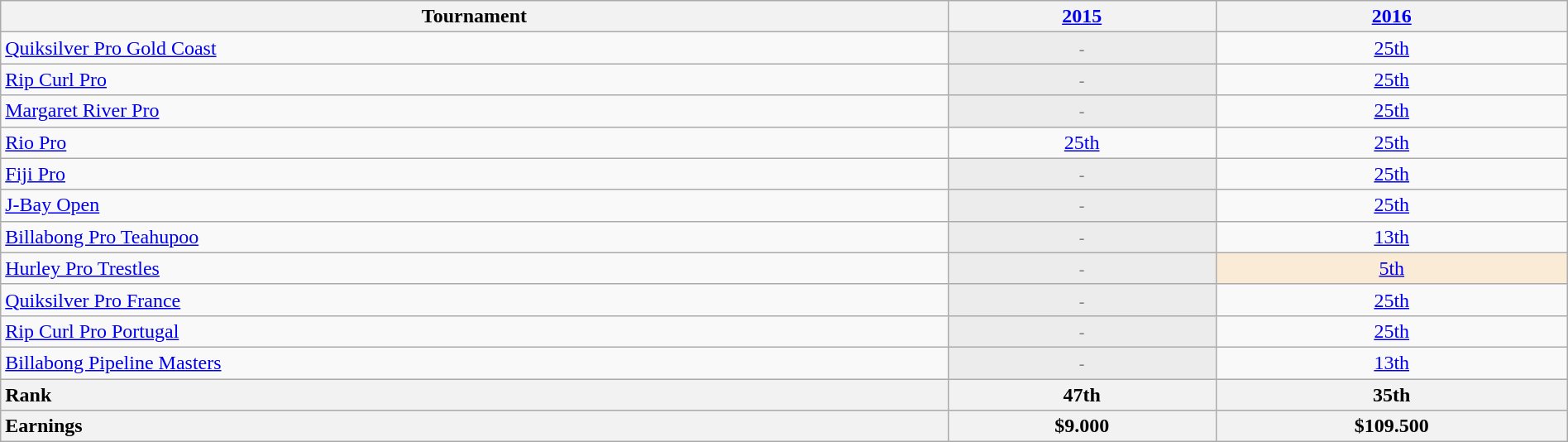<table class=wikitable style="width:100%; text-align: center">
<tr>
<th>Tournament</th>
<th><a href='#'>2015</a></th>
<th><a href='#'>2016</a></th>
</tr>
<tr>
<td style="text-align:left"><a href='#'>Quiksilver Pro Gold Coast</a></td>
<td style="background:#ececec; color:gray; text-align:center;" class="table-na"><small>-</small></td>
<td><a href='#'>25th</a></td>
</tr>
<tr>
<td style="text-align:left"><a href='#'>Rip Curl Pro</a></td>
<td style="background:#ececec; color:gray; text-align:center;" class="table-na"><small>-</small></td>
<td><a href='#'>25th</a></td>
</tr>
<tr>
<td style="text-align:left"><a href='#'>Margaret River Pro</a></td>
<td style="background:#ececec; color:gray; text-align:center;" class="table-na"><small>-</small></td>
<td><a href='#'>25th</a></td>
</tr>
<tr>
<td style="text-align:left"><a href='#'>Rio Pro</a></td>
<td><a href='#'>25th</a></td>
<td><a href='#'>25th</a></td>
</tr>
<tr>
<td style="text-align:left"><a href='#'>Fiji Pro</a></td>
<td style="background:#ececec; color:gray; text-align:center;" class="table-na"><small>-</small></td>
<td><a href='#'>25th</a></td>
</tr>
<tr>
<td style="text-align:left"><a href='#'>J-Bay Open</a></td>
<td style="background:#ececec; color:gray; text-align:center;" class="table-na"><small>-</small></td>
<td><a href='#'>25th</a></td>
</tr>
<tr>
<td style="text-align:left"><a href='#'>Billabong Pro Teahupoo</a></td>
<td style="background:#ececec; color:gray; text-align:center;" class="table-na"><small>-</small></td>
<td><a href='#'>13th</a></td>
</tr>
<tr>
<td style="text-align:left"><a href='#'>Hurley Pro Trestles</a></td>
<td style="background:#ececec; color:gray; text-align:center;" class="table-na"><small>-</small></td>
<td Bgcolor=AntiqueWhite><a href='#'>5th</a></td>
</tr>
<tr>
<td style="text-align:left"><a href='#'>Quiksilver Pro France</a></td>
<td style="background:#ececec; color:gray; text-align:center;" class="table-na"><small>-</small></td>
<td><a href='#'>25th</a></td>
</tr>
<tr>
<td style="text-align:left"><a href='#'>Rip Curl Pro Portugal</a></td>
<td style="background:#ececec; color:gray; text-align:center;" class="table-na"><small>-</small></td>
<td><a href='#'>25th</a></td>
</tr>
<tr>
<td style="text-align:left"><a href='#'>Billabong Pipeline Masters</a></td>
<td style="background:#ececec; color:gray; text-align:center;" class="table-na"><small>-</small></td>
<td><a href='#'>13th</a></td>
</tr>
<tr>
<th style=text-align:left>Rank</th>
<th>47th</th>
<th>35th</th>
</tr>
<tr>
<th style=text-align:left>Earnings</th>
<th>$9.000</th>
<th>$109.500</th>
</tr>
</table>
